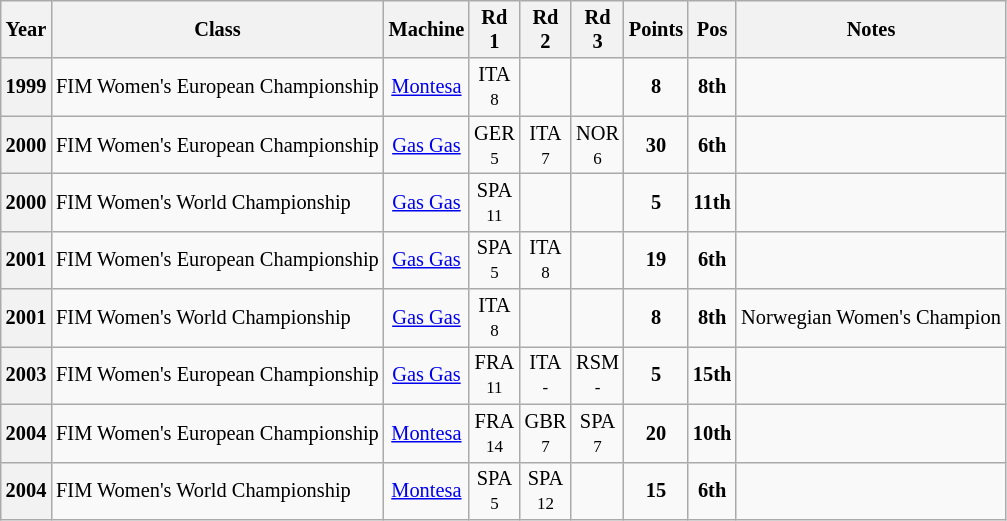<table class="wikitable" style="font-size: 85%; text-align:center">
<tr valign="top">
<th valign="middle">Year</th>
<th valign="middle">Class</th>
<th valign="middle">Machine</th>
<th>Rd<br>1</th>
<th>Rd<br>2</th>
<th>Rd<br>3</th>
<th valign="middle">Points</th>
<th valign="middle">Pos</th>
<th valign="middle">Notes</th>
</tr>
<tr>
<th>1999</th>
<td align="left">FIM Women's European Championship</td>
<td><a href='#'>Montesa</a></td>
<td>ITA<br><small>8</small></td>
<td></td>
<td></td>
<td><strong>8</strong></td>
<td><strong> 8th</strong></td>
<td></td>
</tr>
<tr>
<th>2000</th>
<td align="left">FIM Women's European Championship</td>
<td><a href='#'>Gas Gas</a></td>
<td>GER<br><small>5</small></td>
<td>ITA<br><small>7</small></td>
<td>NOR<br><small>6</small></td>
<td><strong>30</strong></td>
<td><strong>6th</strong></td>
<td></td>
</tr>
<tr>
<th>2000</th>
<td align="left">FIM Women's World Championship</td>
<td><a href='#'>Gas Gas</a></td>
<td>SPA<br><small>11</small></td>
<td></td>
<td></td>
<td><strong>5</strong></td>
<td><strong>11th</strong></td>
<td></td>
</tr>
<tr>
<th>2001</th>
<td align="left">FIM Women's European Championship</td>
<td><a href='#'>Gas Gas</a></td>
<td>SPA<br><small>5</small></td>
<td>ITA<br><small>8</small></td>
<td></td>
<td><strong>19</strong></td>
<td><strong>6th</strong></td>
<td></td>
</tr>
<tr>
<th>2001</th>
<td align="left">FIM Women's World Championship</td>
<td><a href='#'>Gas Gas</a></td>
<td>ITA<br><small>8</small></td>
<td></td>
<td></td>
<td><strong>8</strong></td>
<td><strong>8th</strong></td>
<td>Norwegian Women's Champion</td>
</tr>
<tr>
<th>2003</th>
<td align="left">FIM Women's European Championship</td>
<td><a href='#'>Gas Gas</a></td>
<td>FRA<br><small>11</small></td>
<td>ITA<br><small>-</small></td>
<td>RSM<br><small>-</small></td>
<td><strong>5</strong></td>
<td><strong>15th</strong></td>
<td></td>
</tr>
<tr>
<th>2004</th>
<td align="left">FIM Women's European Championship</td>
<td><a href='#'>Montesa</a></td>
<td>FRA<br><small>14</small></td>
<td>GBR<br><small>7</small></td>
<td>SPA<br><small>7</small></td>
<td><strong>20</strong></td>
<td><strong>10th</strong></td>
<td></td>
</tr>
<tr>
<th>2004</th>
<td align="left">FIM Women's World Championship</td>
<td><a href='#'>Montesa</a></td>
<td>SPA<br><small>5</small></td>
<td>SPA<br><small>12</small></td>
<td></td>
<td><strong>15</strong></td>
<td><strong>6th</strong></td>
<td></td>
</tr>
</table>
